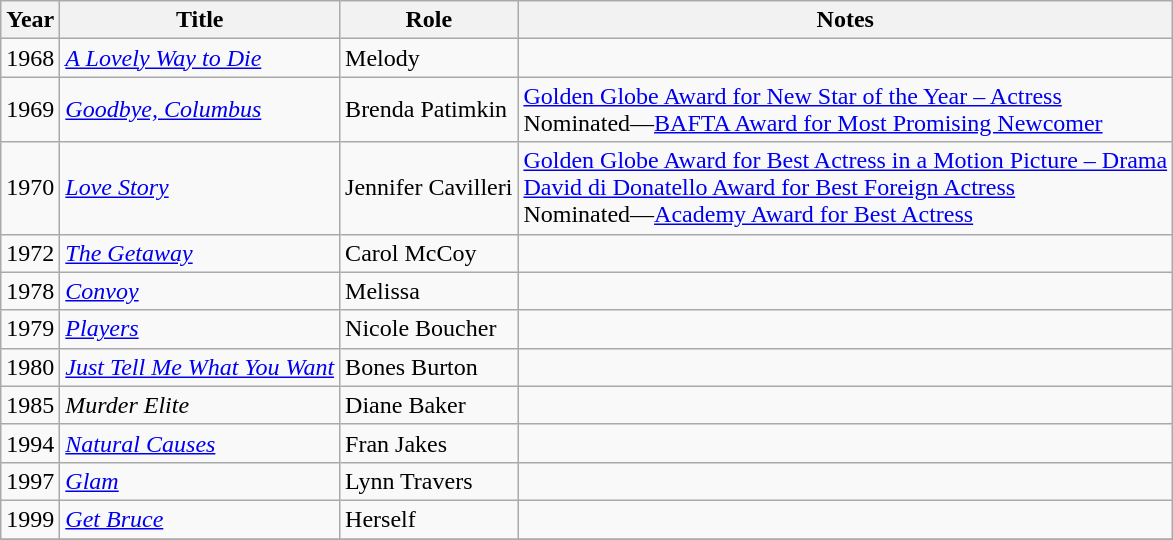<table class="wikitable sortable">
<tr>
<th>Year</th>
<th>Title</th>
<th>Role</th>
<th class="unsortable">Notes</th>
</tr>
<tr>
<td>1968</td>
<td><em><a href='#'>A Lovely Way to Die</a></em></td>
<td>Melody</td>
<td></td>
</tr>
<tr>
<td>1969</td>
<td><em><a href='#'>Goodbye, Columbus</a></em></td>
<td>Brenda Patimkin</td>
<td><a href='#'>Golden Globe Award for New Star of the Year – Actress</a><br>Nominated—<a href='#'>BAFTA Award for Most Promising Newcomer</a></td>
</tr>
<tr>
<td>1970</td>
<td><em><a href='#'>Love Story</a></em></td>
<td>Jennifer Cavilleri</td>
<td><a href='#'>Golden Globe Award for Best Actress in a Motion Picture – Drama</a><br><a href='#'>David di Donatello Award for Best Foreign Actress</a><br>Nominated—<a href='#'>Academy Award for Best Actress</a></td>
</tr>
<tr>
<td>1972</td>
<td><em><a href='#'>The Getaway</a></em></td>
<td>Carol McCoy</td>
<td></td>
</tr>
<tr>
<td>1978</td>
<td><em><a href='#'>Convoy</a></em></td>
<td>Melissa</td>
<td></td>
</tr>
<tr>
<td>1979</td>
<td><em><a href='#'>Players</a></em></td>
<td>Nicole Boucher</td>
<td></td>
</tr>
<tr>
<td>1980</td>
<td><em><a href='#'>Just Tell Me What You Want</a></em></td>
<td>Bones Burton</td>
<td></td>
</tr>
<tr>
<td>1985</td>
<td><em>Murder Elite</em></td>
<td>Diane Baker</td>
<td></td>
</tr>
<tr>
<td>1994</td>
<td><em><a href='#'>Natural Causes</a></em></td>
<td>Fran Jakes</td>
<td></td>
</tr>
<tr>
<td>1997</td>
<td><em><a href='#'>Glam</a></em></td>
<td>Lynn Travers</td>
<td></td>
</tr>
<tr>
<td>1999</td>
<td><em><a href='#'>Get Bruce</a></em></td>
<td>Herself</td>
<td></td>
</tr>
<tr>
</tr>
</table>
